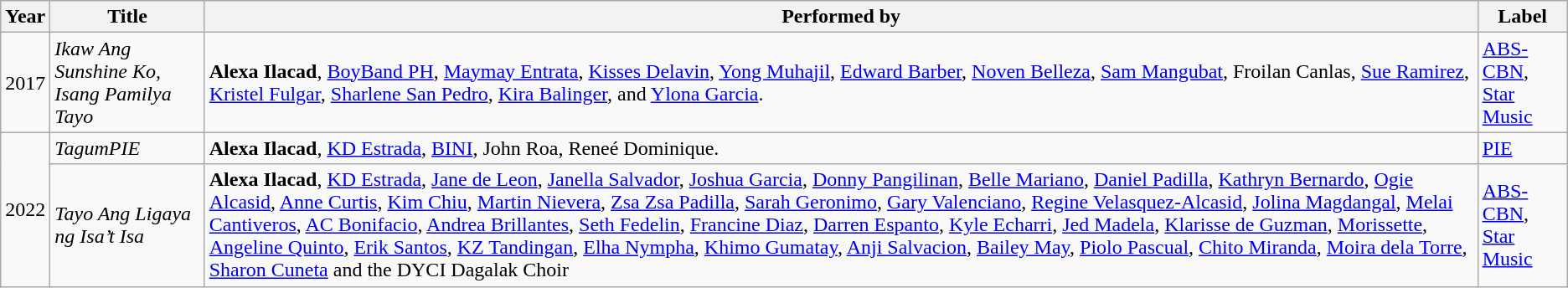<table class="wikitable">
<tr>
<th>Year</th>
<th>Title</th>
<th>Performed by</th>
<th>Label</th>
</tr>
<tr>
<td>2017</td>
<td><em>Ikaw Ang Sunshine Ko, Isang Pamilya Tayo</em></td>
<td><strong>Alexa Ilacad</strong>, <a href='#'>BoyBand PH</a>, <a href='#'>Maymay Entrata</a>, <a href='#'>Kisses Delavin</a>, <a href='#'>Yong Muhajil</a>, <a href='#'>Edward Barber</a>, <a href='#'>Noven Belleza</a>, <a href='#'>Sam Mangubat</a>, Froilan Canlas, <a href='#'>Sue Ramirez</a>, <a href='#'>Kristel Fulgar</a>, <a href='#'>Sharlene San Pedro</a>, <a href='#'>Kira Balinger</a>, and <a href='#'>Ylona Garcia</a>.</td>
<td><a href='#'>ABS-CBN</a>, <a href='#'>Star Music</a></td>
</tr>
<tr>
<td rowspan="2">2022</td>
<td><em>TagumPIE</em></td>
<td><strong>Alexa Ilacad</strong>, <a href='#'>KD Estrada</a>, <a href='#'>BINI</a>, John Roa, Reneé Dominique.</td>
<td><a href='#'>PIE</a></td>
</tr>
<tr>
<td><em>Tayo Ang Ligaya ng Isa’t Isa</em></td>
<td><strong>Alexa Ilacad</strong>, <a href='#'>KD Estrada</a>, <a href='#'>Jane de Leon</a>, <a href='#'>Janella Salvador</a>, <a href='#'>Joshua Garcia</a>, <a href='#'>Donny Pangilinan</a>, <a href='#'>Belle Mariano</a>, <a href='#'>Daniel Padilla</a>, <a href='#'>Kathryn Bernardo</a>, <a href='#'>Ogie Alcasid</a>, <a href='#'>Anne Curtis</a>, <a href='#'>Kim Chiu</a>, <a href='#'>Martin Nievera</a>, <a href='#'>Zsa Zsa Padilla</a>, <a href='#'>Sarah Geronimo</a>, <a href='#'>Gary Valenciano</a>, <a href='#'>Regine Velasquez-Alcasid</a>, <a href='#'>Jolina Magdangal</a>, <a href='#'>Melai Cantiveros</a>, <a href='#'>AC Bonifacio</a>, <a href='#'>Andrea Brillantes</a>, <a href='#'>Seth Fedelin</a>, <a href='#'>Francine Diaz</a>, <a href='#'>Darren Espanto</a>, <a href='#'>Kyle Echarri</a>, <a href='#'>Jed Madela</a>, <a href='#'>Klarisse de Guzman</a>, <a href='#'>Morissette</a>, <a href='#'>Angeline Quinto</a>, <a href='#'>Erik Santos</a>, <a href='#'>KZ Tandingan</a>, <a href='#'>Elha Nympha</a>, <a href='#'>Khimo Gumatay</a>, <a href='#'>Anji Salvacion</a>, <a href='#'>Bailey May</a>, <a href='#'>Piolo Pascual</a>, <a href='#'>Chito Miranda</a>, <a href='#'>Moira dela Torre</a>, <a href='#'>Sharon Cuneta</a> and the DYCI Dagalak Choir</td>
<td><a href='#'>ABS-CBN</a>, <a href='#'>Star Music</a></td>
</tr>
</table>
